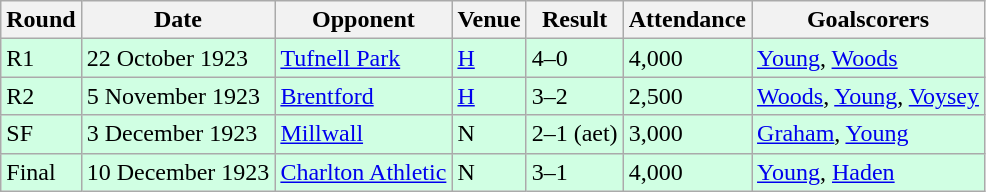<table class="wikitable">
<tr>
<th>Round</th>
<th>Date</th>
<th>Opponent</th>
<th>Venue</th>
<th>Result</th>
<th>Attendance</th>
<th>Goalscorers</th>
</tr>
<tr style="background:#d0ffe3;">
<td>R1</td>
<td>22 October 1923</td>
<td><a href='#'>Tufnell Park</a></td>
<td><a href='#'>H</a></td>
<td>4–0</td>
<td>4,000</td>
<td><a href='#'>Young</a>, <a href='#'>Woods</a></td>
</tr>
<tr style="background:#d0ffe3;">
<td>R2</td>
<td>5 November 1923</td>
<td><a href='#'>Brentford</a></td>
<td><a href='#'>H</a></td>
<td>3–2</td>
<td>2,500</td>
<td><a href='#'>Woods</a>, <a href='#'>Young</a>, <a href='#'>Voysey</a></td>
</tr>
<tr style="background:#d0ffe3;">
<td>SF</td>
<td>3 December 1923</td>
<td><a href='#'>Millwall</a></td>
<td>N</td>
<td>2–1 (aet)</td>
<td>3,000</td>
<td><a href='#'>Graham</a>, <a href='#'>Young</a></td>
</tr>
<tr style="background:#d0ffe3;">
<td>Final</td>
<td>10 December 1923</td>
<td><a href='#'>Charlton Athletic</a></td>
<td>N</td>
<td>3–1</td>
<td>4,000</td>
<td><a href='#'>Young</a>, <a href='#'>Haden</a></td>
</tr>
</table>
